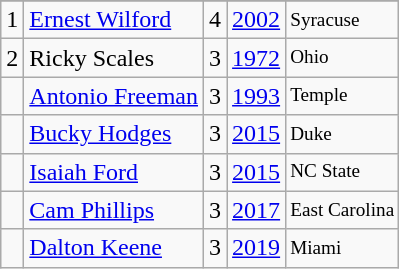<table class="wikitable">
<tr>
</tr>
<tr>
<td>1</td>
<td><a href='#'>Ernest Wilford</a></td>
<td>4</td>
<td><a href='#'>2002</a></td>
<td style="font-size:80%;">Syracuse</td>
</tr>
<tr>
<td>2</td>
<td>Ricky Scales</td>
<td>3</td>
<td><a href='#'>1972</a></td>
<td style="font-size:80%;">Ohio</td>
</tr>
<tr>
<td></td>
<td><a href='#'>Antonio Freeman</a></td>
<td>3</td>
<td><a href='#'>1993</a></td>
<td style="font-size:80%;">Temple</td>
</tr>
<tr>
<td></td>
<td><a href='#'>Bucky Hodges</a></td>
<td>3</td>
<td><a href='#'>2015</a></td>
<td style="font-size:80%;">Duke</td>
</tr>
<tr>
<td></td>
<td><a href='#'>Isaiah Ford</a></td>
<td>3</td>
<td><a href='#'>2015</a></td>
<td style="font-size:80%;">NC State</td>
</tr>
<tr>
<td></td>
<td><a href='#'>Cam Phillips</a></td>
<td>3</td>
<td><a href='#'>2017</a></td>
<td style="font-size:80%;">East Carolina</td>
</tr>
<tr>
<td></td>
<td><a href='#'>Dalton Keene</a></td>
<td>3</td>
<td><a href='#'>2019</a></td>
<td style="font-size:80%;">Miami</td>
</tr>
</table>
